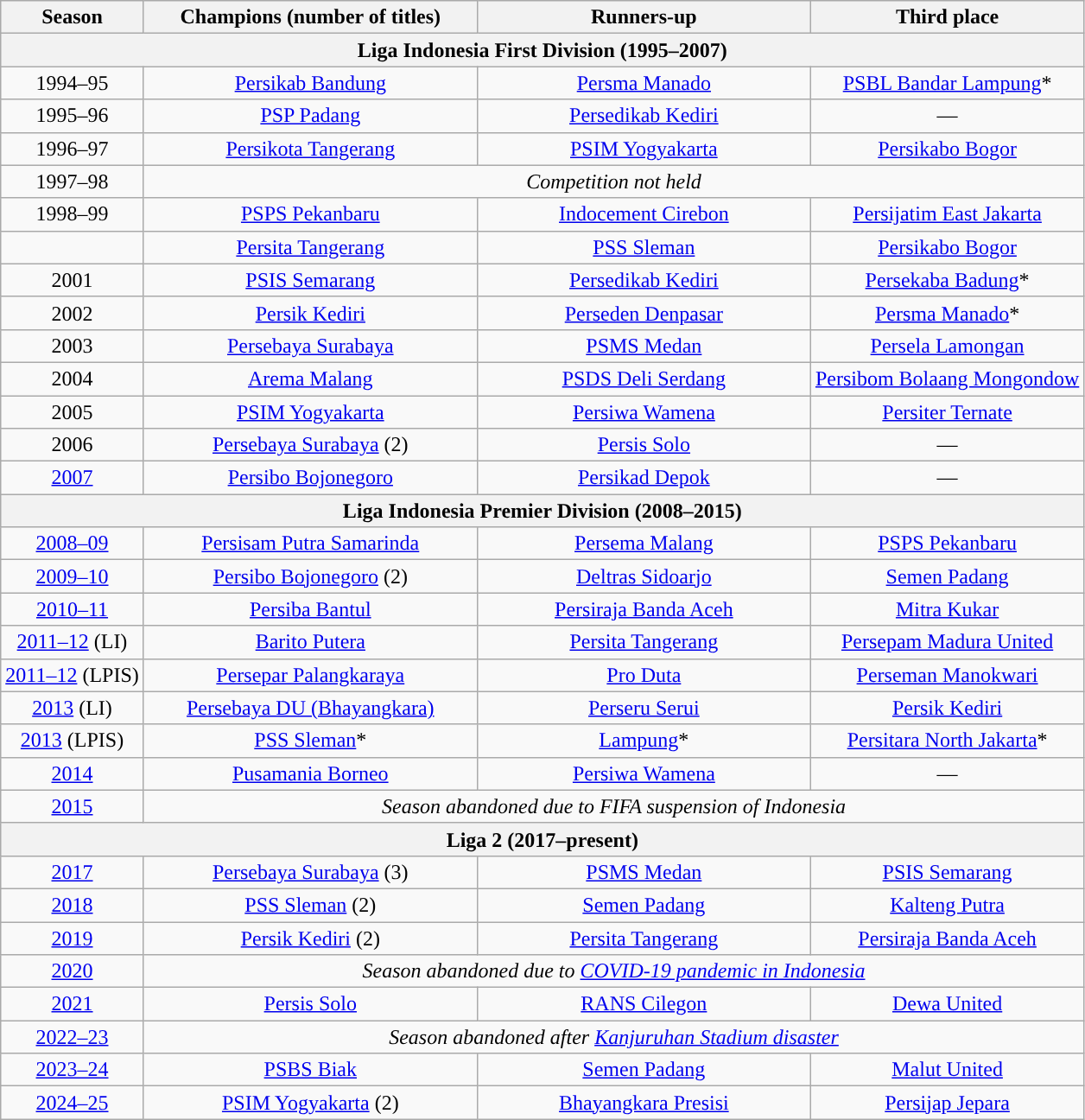<table class="wikitable" style="text-align: center; white-space: nowrap;">
<tr>
<th width="80">Season</th>
<th width="250">Champions (number of titles)</th>
<th width="250">Runners-up</th>
<th width="200">Third place</th>
</tr>
<tr>
<th colspan="4">Liga Indonesia First Division (1995–2007)</th>
</tr>
<tr>
<td>1994–95</td>
<td><a href='#'>Persikab Bandung</a></td>
<td><a href='#'>Persma Manado</a></td>
<td><a href='#'>PSBL Bandar Lampung</a>*</td>
</tr>
<tr>
<td>1995–96</td>
<td><a href='#'>PSP Padang</a></td>
<td><a href='#'>Persedikab Kediri</a></td>
<td>—</td>
</tr>
<tr>
<td>1996–97</td>
<td><a href='#'>Persikota Tangerang</a></td>
<td><a href='#'>PSIM Yogyakarta</a></td>
<td><a href='#'>Persikabo Bogor</a></td>
</tr>
<tr>
<td>1997–98</td>
<td colspan="3"><em>Competition not held</em></td>
</tr>
<tr>
<td>1998–99</td>
<td><a href='#'>PSPS Pekanbaru</a></td>
<td><a href='#'>Indocement Cirebon</a></td>
<td><a href='#'>Persijatim East Jakarta</a></td>
</tr>
<tr>
<td></td>
<td><a href='#'>Persita Tangerang</a></td>
<td><a href='#'>PSS Sleman</a></td>
<td><a href='#'>Persikabo Bogor</a></td>
</tr>
<tr>
<td>2001</td>
<td><a href='#'>PSIS Semarang</a></td>
<td><a href='#'>Persedikab Kediri</a></td>
<td><a href='#'>Persekaba Badung</a>*</td>
</tr>
<tr>
<td>2002</td>
<td><a href='#'>Persik Kediri</a></td>
<td><a href='#'>Perseden Denpasar</a></td>
<td><a href='#'>Persma Manado</a>*</td>
</tr>
<tr>
<td>2003</td>
<td><a href='#'>Persebaya Surabaya</a></td>
<td><a href='#'>PSMS Medan</a></td>
<td><a href='#'>Persela Lamongan</a></td>
</tr>
<tr>
<td>2004</td>
<td><a href='#'>Arema Malang</a></td>
<td><a href='#'>PSDS Deli Serdang</a></td>
<td><a href='#'>Persibom Bolaang Mongondow</a></td>
</tr>
<tr>
<td>2005</td>
<td><a href='#'>PSIM Yogyakarta</a></td>
<td><a href='#'>Persiwa Wamena</a></td>
<td><a href='#'>Persiter Ternate</a></td>
</tr>
<tr>
<td>2006</td>
<td><a href='#'>Persebaya Surabaya</a> (2)</td>
<td><a href='#'>Persis Solo</a></td>
<td>—</td>
</tr>
<tr>
<td><a href='#'>2007</a></td>
<td><a href='#'>Persibo Bojonegoro</a></td>
<td><a href='#'>Persikad Depok</a></td>
<td>—</td>
</tr>
<tr>
<th colspan="4">Liga Indonesia Premier Division (2008–2015)</th>
</tr>
<tr>
<td><a href='#'>2008–09</a></td>
<td><a href='#'>Persisam Putra Samarinda</a></td>
<td><a href='#'>Persema Malang</a></td>
<td><a href='#'>PSPS Pekanbaru</a></td>
</tr>
<tr>
<td><a href='#'>2009–10</a></td>
<td><a href='#'>Persibo Bojonegoro</a> (2)</td>
<td><a href='#'>Deltras Sidoarjo</a></td>
<td><a href='#'>Semen Padang</a></td>
</tr>
<tr>
<td><a href='#'>2010–11</a></td>
<td><a href='#'>Persiba Bantul</a></td>
<td><a href='#'>Persiraja Banda Aceh</a></td>
<td><a href='#'>Mitra Kukar</a></td>
</tr>
<tr>
<td><a href='#'>2011–12</a> (LI)</td>
<td><a href='#'>Barito Putera</a></td>
<td><a href='#'>Persita Tangerang</a></td>
<td><a href='#'>Persepam Madura United</a></td>
</tr>
<tr>
<td><a href='#'>2011–12</a> (LPIS)</td>
<td><a href='#'>Persepar Palangkaraya</a></td>
<td><a href='#'>Pro Duta</a></td>
<td><a href='#'>Perseman Manokwari</a></td>
</tr>
<tr>
<td><a href='#'>2013</a> (LI)</td>
<td><a href='#'>Persebaya DU (Bhayangkara)</a></td>
<td><a href='#'>Perseru Serui</a></td>
<td><a href='#'>Persik Kediri</a></td>
</tr>
<tr>
<td><a href='#'>2013</a> (LPIS)</td>
<td><a href='#'>PSS Sleman</a>*</td>
<td><a href='#'>Lampung</a>*</td>
<td><a href='#'>Persitara North Jakarta</a>*</td>
</tr>
<tr>
<td><a href='#'>2014</a></td>
<td><a href='#'>Pusamania Borneo</a></td>
<td><a href='#'>Persiwa Wamena</a></td>
<td>—</td>
</tr>
<tr>
<td><a href='#'>2015</a></td>
<td colspan="3"><em>Season abandoned due to FIFA suspension of Indonesia</em></td>
</tr>
<tr>
<th colspan="4">Liga 2 (2017–present)</th>
</tr>
<tr>
<td><a href='#'>2017</a></td>
<td><a href='#'>Persebaya Surabaya</a> (3)</td>
<td><a href='#'>PSMS Medan</a></td>
<td><a href='#'>PSIS Semarang</a></td>
</tr>
<tr>
<td><a href='#'>2018</a></td>
<td><a href='#'>PSS Sleman</a> (2)</td>
<td><a href='#'>Semen Padang</a></td>
<td><a href='#'>Kalteng Putra</a></td>
</tr>
<tr>
<td><a href='#'>2019</a></td>
<td><a href='#'>Persik Kediri</a> (2)</td>
<td><a href='#'>Persita Tangerang</a></td>
<td><a href='#'>Persiraja Banda Aceh</a></td>
</tr>
<tr>
<td><a href='#'>2020</a></td>
<td colspan="3"><em>Season abandoned due to <a href='#'>COVID-19 pandemic in Indonesia</a></em></td>
</tr>
<tr>
<td><a href='#'>2021</a></td>
<td><a href='#'>Persis Solo</a></td>
<td><a href='#'>RANS Cilegon</a></td>
<td><a href='#'>Dewa United</a></td>
</tr>
<tr>
<td><a href='#'>2022–23</a></td>
<td colspan="3"><em>Season abandoned after <a href='#'>Kanjuruhan Stadium disaster</a></em></td>
</tr>
<tr>
<td><a href='#'>2023–24</a></td>
<td><a href='#'>PSBS Biak</a></td>
<td><a href='#'>Semen Padang</a></td>
<td><a href='#'>Malut United</a></td>
</tr>
<tr>
<td><a href='#'>2024–25</a></td>
<td><a href='#'>PSIM Yogyakarta</a> (2)</td>
<td><a href='#'>Bhayangkara Presisi</a></td>
<td><a href='#'>Persijap Jepara</a></td>
</tr>
</table>
